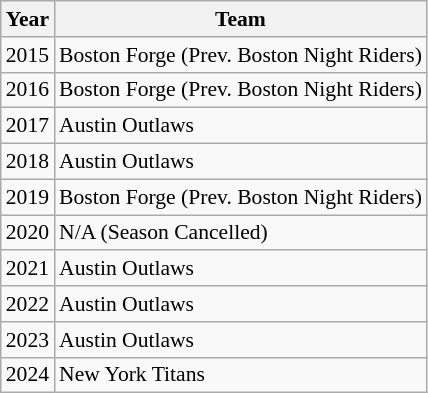<table class="wikitable" style="text-align:left;font-size:90%;">
<tr>
<th>Year</th>
<th>Team</th>
</tr>
<tr>
<td align=center>2015</td>
<td>Boston Forge (Prev. Boston Night Riders)</td>
</tr>
<tr>
<td align=center>2016</td>
<td>Boston Forge (Prev. Boston Night Riders)</td>
</tr>
<tr>
<td align=center>2017</td>
<td>Austin Outlaws</td>
</tr>
<tr>
<td align=center>2018</td>
<td>Austin Outlaws</td>
</tr>
<tr>
<td align=center>2019</td>
<td>Boston Forge (Prev. Boston Night Riders)</td>
</tr>
<tr>
<td align=center>2020</td>
<td>N/A (Season Cancelled)</td>
</tr>
<tr>
<td align=center>2021</td>
<td>Austin Outlaws</td>
</tr>
<tr>
<td align=center>2022</td>
<td>Austin Outlaws</td>
</tr>
<tr>
<td align=center>2023</td>
<td>Austin Outlaws</td>
</tr>
<tr>
<td align=center>2024</td>
<td>New York Titans</td>
</tr>
</table>
